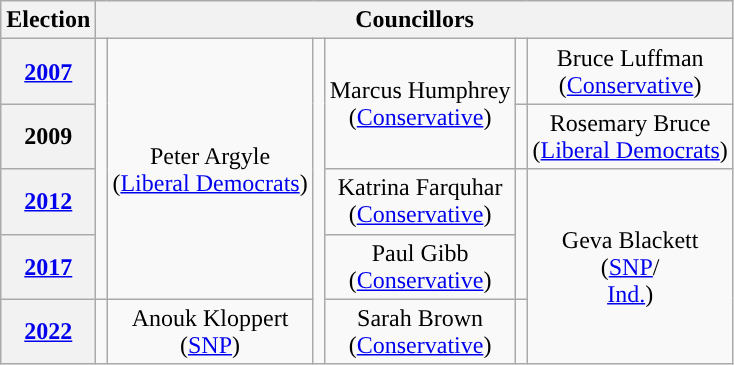<table class="wikitable" style="text-align:center">
<tr>
<th>Election</th>
<th colspan=8>Councillors</th>
</tr>
<tr>
<th><a href='#'>2007</a></th>
<td rowspan=4; style="background-color: "></td>
<td rowspan=4>Peter Argyle<br>(<a href='#'>Liberal Democrats</a>)</td>
<td rowspan=5; style="background-color: "></td>
<td rowspan=2>Marcus Humphrey<br>(<a href='#'>Conservative</a>)</td>
<td rowspan=1; style="background-color: "></td>
<td>Bruce Luffman<br>(<a href='#'>Conservative</a>)</td>
</tr>
<tr>
<th>2009</th>
<td rowspan=1; style="background-color: "></td>
<td rowspan=1>Rosemary Bruce<br>(<a href='#'>Liberal Democrats</a>)</td>
</tr>
<tr>
<th><a href='#'>2012</a></th>
<td rowspan=1>Katrina Farquhar<br>(<a href='#'>Conservative</a>)</td>
<td rowspan=2; style="background-color: "></td>
<td rowspan=3>Geva Blackett<br>(<a href='#'>SNP</a>/<br><a href='#'>Ind.</a>)</td>
</tr>
<tr>
<th><a href='#'>2017</a></th>
<td rowspan=1>Paul Gibb<br>(<a href='#'>Conservative</a>)</td>
</tr>
<tr>
<th><a href='#'>2022</a></th>
<td rowspan=2; style="background-color: "></td>
<td rowspan=3>Anouk Kloppert<br>(<a href='#'>SNP</a>)</td>
<td rowspan=1>Sarah Brown<br>(<a href='#'>Conservative</a>)</td>
<td rowspan=1; style="background-color: "></td>
</tr>
</table>
